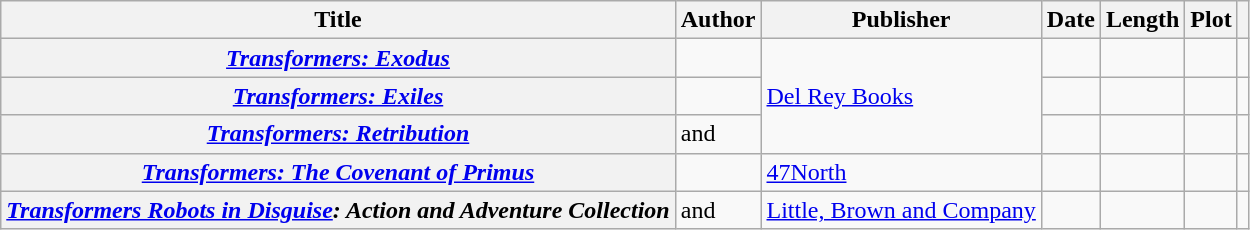<table class="wikitable plainrowheaders sortable" style="margin-right: 0;">
<tr>
<th scope="col">Title</th>
<th scope="col">Author</th>
<th scope="col">Publisher</th>
<th scope="col">Date</th>
<th scope="col">Length</th>
<th scope="col" class="unsortable">Plot</th>
<th scope="col" class="unsortable"></th>
</tr>
<tr>
<th scope="row"><em><a href='#'>Transformers: Exodus</a></em></th>
<td></td>
<td rowspan="3"><a href='#'>Del Rey Books</a></td>
<td></td>
<td></td>
<td></td>
<td style="text-align: center;"><br></td>
</tr>
<tr>
<th scope="row"><em><a href='#'>Transformers: Exiles</a></em></th>
<td></td>
<td></td>
<td></td>
<td></td>
<td style="text-align: center;"><br></td>
</tr>
<tr>
<th scope="row"><em><a href='#'>Transformers: Retribution</a></em></th>
<td> and </td>
<td></td>
<td></td>
<td></td>
<td style="text-align: center;"><br></td>
</tr>
<tr>
<th scope="row"><em><a href='#'>Transformers: The Covenant of Primus</a></em></th>
<td></td>
<td><a href='#'>47North</a></td>
<td></td>
<td></td>
<td></td>
<td style="text-align: center;"></td>
</tr>
<tr>
<th scope="row"><em><a href='#'>Transformers Robots in Disguise</a>: Action and Adventure Collection</em></th>
<td> and </td>
<td><a href='#'>Little, Brown and Company</a></td>
<td></td>
<td></td>
<td></td>
<td style="text-align: center;"></td>
</tr>
</table>
